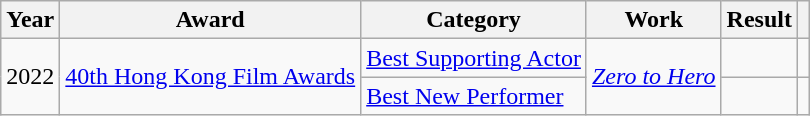<table class="wikitable plainrowheaders">
<tr>
<th>Year</th>
<th>Award</th>
<th>Category</th>
<th>Work</th>
<th>Result</th>
<th></th>
</tr>
<tr>
<td rowspan="2">2022</td>
<td rowspan="2"><a href='#'>40th Hong Kong Film Awards</a></td>
<td><a href='#'>Best Supporting Actor</a></td>
<td rowspan="2"><em><a href='#'>Zero to Hero</a></em></td>
<td></td>
<td></td>
</tr>
<tr>
<td><a href='#'>Best New Performer</a></td>
<td></td>
<td></td>
</tr>
</table>
